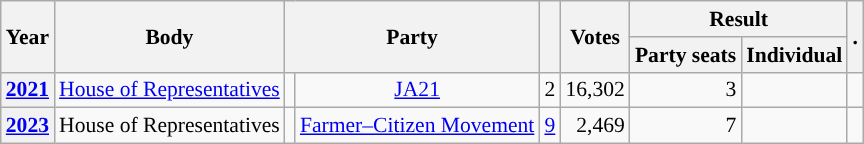<table class="wikitable plainrowheaders sortable" border=2 cellpadding=4 cellspacing=0 style="border: 1px #aaa solid; font-size: 90%; text-align:center;">
<tr>
<th scope="col" rowspan=2>Year</th>
<th scope="col" rowspan=2>Body</th>
<th scope="col" colspan=2 rowspan=2>Party</th>
<th scope="col" rowspan=2></th>
<th scope="col" rowspan=2>Votes</th>
<th scope="colgroup" colspan=2>Result</th>
<th scope="col" rowspan=2 class="unsortable">.</th>
</tr>
<tr>
<th scope="col">Party seats</th>
<th scope="col">Individual</th>
</tr>
<tr>
<th scope="row"><a href='#'>2021</a></th>
<td><a href='#'>House of Representatives</a></td>
<td style="background-color:"></td>
<td><a href='#'>JA21</a></td>
<td style=text-align:right>2</td>
<td style=text-align:right>16,302</td>
<td style=text-align:right>3</td>
<td></td>
<td></td>
</tr>
<tr>
<th scope="row"><a href='#'>2023</a></th>
<td>House of Representatives</td>
<td style="background-color:"></td>
<td><a href='#'>Farmer–Citizen Movement</a></td>
<td style=text-align:right><a href='#'>9</a></td>
<td style=text-align:right>2,469</td>
<td style=text-align:right>7</td>
<td></td>
<td></td>
</tr>
</table>
